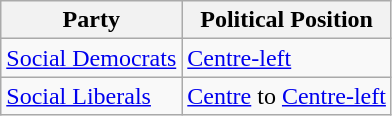<table class="wikitable mw-collapsible mw-collapsed">
<tr>
<th>Party</th>
<th>Political Position</th>
</tr>
<tr>
<td><a href='#'>Social Democrats</a></td>
<td><a href='#'>Centre-left</a></td>
</tr>
<tr>
<td><a href='#'>Social Liberals</a></td>
<td><a href='#'>Centre</a> to <a href='#'>Centre-left</a></td>
</tr>
</table>
